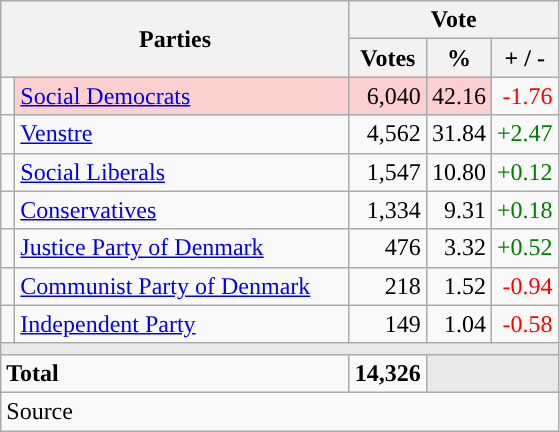<table class="wikitable" style="text-align:right;">
<tr>
<th style="text-align:centre;" rowspan="2" colspan="2" width="225">Parties</th>
<th colspan="3">Vote</th>
</tr>
<tr>
<th width="15">Votes</th>
<th width="15">%</th>
<th width="15">+ / -</th>
</tr>
<tr>
<td width="2" style="color:inherit;background:"></td>
<td bgcolor=#fbd0ce  align="left"><a href='#'>Social Democrats</a></td>
<td bgcolor=#fbd0ce>6,040</td>
<td bgcolor=#fbd0ce>42.16</td>
<td style=color:red;>-1.76</td>
</tr>
<tr>
<td width="2" style="color:inherit;background:"></td>
<td align="left"><a href='#'>Venstre</a></td>
<td>4,562</td>
<td>31.84</td>
<td style=color:green;>+2.47</td>
</tr>
<tr>
<td width="2" style="color:inherit;background:"></td>
<td align="left"><a href='#'>Social Liberals</a></td>
<td>1,547</td>
<td>10.80</td>
<td style=color:green;>+0.12</td>
</tr>
<tr>
<td width="2" style="color:inherit;background:"></td>
<td align="left"><a href='#'>Conservatives</a></td>
<td>1,334</td>
<td>9.31</td>
<td style=color:green;>+0.18</td>
</tr>
<tr>
<td width="2" style="color:inherit;background:"></td>
<td align="left"><a href='#'>Justice Party of Denmark</a></td>
<td>476</td>
<td>3.32</td>
<td style=color:green;>+0.52</td>
</tr>
<tr>
<td width="2" style="color:inherit;background:"></td>
<td align="left"><a href='#'>Communist Party of Denmark</a></td>
<td>218</td>
<td>1.52</td>
<td style=color:red;>-0.94</td>
</tr>
<tr>
<td width="2" style="color:inherit;background:"></td>
<td align="left"><a href='#'>Independent Party</a></td>
<td>149</td>
<td>1.04</td>
<td style=color:red;>-0.58</td>
</tr>
<tr>
<td colspan="7" bgcolor="#E9E9E9"></td>
</tr>
<tr>
<td align="left" colspan="2"><strong>Total</strong></td>
<td><strong>14,326</strong></td>
<td bgcolor="#E9E9E9" colspan="2"></td>
</tr>
<tr>
<td align="left" colspan="6">Source</td>
</tr>
</table>
